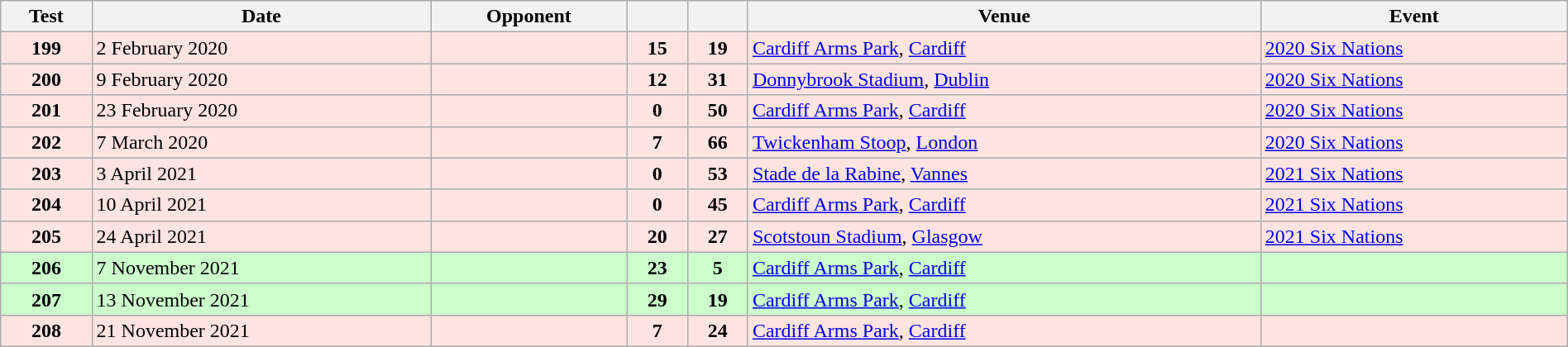<table class="wikitable sortable" style="width:100%">
<tr>
<th>Test</th>
<th>Date</th>
<th>Opponent</th>
<th></th>
<th></th>
<th>Venue</th>
<th>Event</th>
</tr>
<tr bgcolor="FFE4E1">
<td align="center"><strong>199</strong></td>
<td>2 February 2020</td>
<td></td>
<td align="center"><strong>15</strong></td>
<td align="center"><strong>19</strong></td>
<td><a href='#'>Cardiff Arms Park</a>, <a href='#'>Cardiff</a></td>
<td><a href='#'>2020 Six Nations</a></td>
</tr>
<tr bgcolor="FFE4E1">
<td align="center"><strong>200</strong></td>
<td>9 February 2020</td>
<td></td>
<td align="center"><strong>12</strong></td>
<td align="center"><strong>31</strong></td>
<td><a href='#'>Donnybrook Stadium</a>, <a href='#'>Dublin</a></td>
<td><a href='#'>2020 Six Nations</a></td>
</tr>
<tr bgcolor="FFE4E1">
<td align="center"><strong>201</strong></td>
<td>23 February 2020</td>
<td></td>
<td align="center"><strong>0</strong></td>
<td align="center"><strong>50</strong></td>
<td><a href='#'>Cardiff Arms Park</a>, <a href='#'>Cardiff</a></td>
<td><a href='#'>2020 Six Nations</a></td>
</tr>
<tr bgcolor="FFE4E1">
<td align="center"><strong>202</strong></td>
<td>7 March 2020</td>
<td></td>
<td align="center"><strong>7</strong></td>
<td align="center"><strong>66</strong></td>
<td><a href='#'>Twickenham Stoop</a>, <a href='#'>London</a></td>
<td><a href='#'>2020 Six Nations</a></td>
</tr>
<tr bgcolor="FFE4E1">
<td align="center"><strong>203</strong></td>
<td>3 April 2021</td>
<td></td>
<td align="center"><strong>0</strong></td>
<td align="center"><strong>53</strong></td>
<td><a href='#'>Stade de la Rabine</a>, <a href='#'>Vannes</a></td>
<td><a href='#'>2021 Six Nations</a></td>
</tr>
<tr bgcolor="FFE4E1">
<td align="center"><strong>204</strong></td>
<td>10 April 2021</td>
<td></td>
<td align="center"><strong>0</strong></td>
<td align="center"><strong>45</strong></td>
<td><a href='#'>Cardiff Arms Park</a>, <a href='#'>Cardiff</a></td>
<td><a href='#'>2021 Six Nations</a></td>
</tr>
<tr bgcolor="FFE4E1">
<td align="center"><strong>205</strong></td>
<td>24 April 2021</td>
<td></td>
<td align="center"><strong>20</strong></td>
<td align="center"><strong>27</strong></td>
<td><a href='#'>Scotstoun Stadium</a>, <a href='#'>Glasgow</a></td>
<td><a href='#'>2021 Six Nations</a></td>
</tr>
<tr bgcolor="CCFFCC">
<td align="center"><strong>206</strong></td>
<td>7 November 2021</td>
<td></td>
<td align="center"><strong>23</strong></td>
<td align="center"><strong>5</strong></td>
<td><a href='#'>Cardiff Arms Park</a>, <a href='#'>Cardiff</a></td>
<td></td>
</tr>
<tr bgcolor="CCFFCC">
<td align="center"><strong>207</strong></td>
<td>13 November 2021</td>
<td></td>
<td align="center"><strong>29</strong></td>
<td align="center"><strong>19</strong></td>
<td><a href='#'>Cardiff Arms Park</a>, <a href='#'>Cardiff</a></td>
<td></td>
</tr>
<tr bgcolor="FFE4E1">
<td align="center"><strong>208</strong></td>
<td>21 November 2021</td>
<td></td>
<td align="center"><strong>7</strong></td>
<td align="center"><strong>24</strong></td>
<td><a href='#'>Cardiff Arms Park</a>, <a href='#'>Cardiff</a></td>
<td></td>
</tr>
</table>
